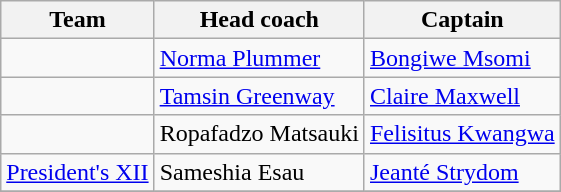<table class="wikitable collapsible">
<tr>
<th>Team</th>
<th>Head coach</th>
<th>Captain</th>
</tr>
<tr>
<td></td>
<td><a href='#'>Norma Plummer</a></td>
<td><a href='#'>Bongiwe Msomi</a></td>
</tr>
<tr>
<td></td>
<td><a href='#'>Tamsin Greenway</a></td>
<td><a href='#'>Claire Maxwell</a></td>
</tr>
<tr>
<td></td>
<td>Ropafadzo Matsauki</td>
<td><a href='#'>Felisitus Kwangwa</a></td>
</tr>
<tr>
<td> <a href='#'>President's XII</a></td>
<td>Sameshia Esau</td>
<td><a href='#'>Jeanté Strydom</a></td>
</tr>
<tr>
</tr>
</table>
